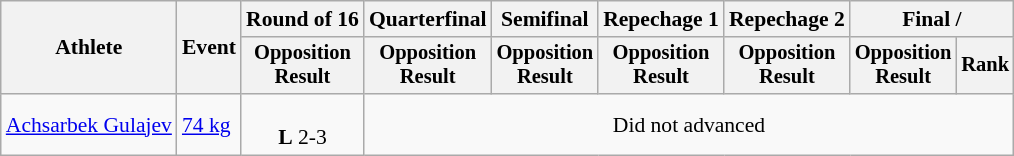<table class="wikitable" style="font-size:90%">
<tr>
<th rowspan="2">Athlete</th>
<th rowspan="2">Event</th>
<th>Round of 16</th>
<th>Quarterfinal</th>
<th>Semifinal</th>
<th>Repechage 1</th>
<th>Repechage 2</th>
<th colspan=2>Final / </th>
</tr>
<tr style="font-size: 95%">
<th>Opposition<br>Result</th>
<th>Opposition<br>Result</th>
<th>Opposition<br>Result</th>
<th>Opposition<br>Result</th>
<th>Opposition<br>Result</th>
<th>Opposition<br>Result</th>
<th>Rank</th>
</tr>
<tr align=center>
<td align=left><a href='#'>Achsarbek Gulajev</a></td>
<td align=left><a href='#'>74 kg</a></td>
<td> <br><strong>L</strong> 2-3</td>
<td colspan=6>Did not advanced</td>
</tr>
</table>
